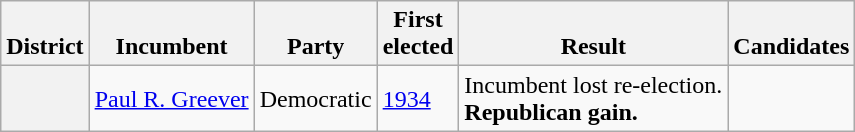<table class=wikitable>
<tr valign=bottom>
<th>District</th>
<th>Incumbent</th>
<th>Party</th>
<th>First<br>elected</th>
<th>Result</th>
<th>Candidates</th>
</tr>
<tr>
<th></th>
<td><a href='#'>Paul R. Greever</a></td>
<td>Democratic</td>
<td><a href='#'>1934</a></td>
<td>Incumbent lost re-election.<br><strong>Republican gain.</strong></td>
<td nowrap></td>
</tr>
</table>
